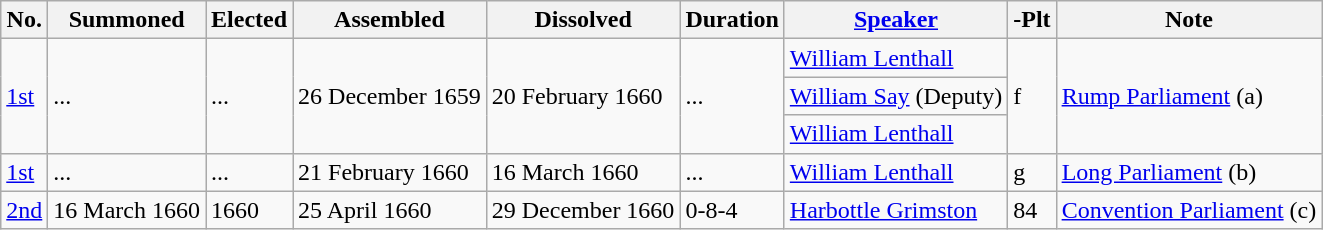<table class="wikitable">
<tr>
<th>No.</th>
<th>Summoned</th>
<th>Elected</th>
<th>Assembled</th>
<th>Dissolved</th>
<th>Duration</th>
<th><a href='#'>Speaker</a></th>
<th>-Plt</th>
<th>Note</th>
</tr>
<tr>
<td rowspan="3"><a href='#'>1st</a></td>
<td rowspan="3">...</td>
<td rowspan="3">...</td>
<td rowspan="3">26 December 1659</td>
<td rowspan="3">20 February 1660</td>
<td rowspan="3">...</td>
<td><a href='#'>William Lenthall</a></td>
<td rowspan="3">f</td>
<td rowspan="3"><a href='#'>Rump Parliament</a> (a)</td>
</tr>
<tr>
<td><a href='#'>William Say</a> (Deputy)</td>
</tr>
<tr>
<td><a href='#'>William Lenthall</a></td>
</tr>
<tr>
<td><a href='#'>1st</a></td>
<td>...</td>
<td>...</td>
<td>21 February 1660</td>
<td>16 March 1660</td>
<td>...</td>
<td><a href='#'>William Lenthall</a></td>
<td>g</td>
<td><a href='#'>Long Parliament</a> (b)</td>
</tr>
<tr>
<td><a href='#'>2nd</a></td>
<td>16 March 1660</td>
<td>1660</td>
<td>25 April 1660</td>
<td>29 December 1660</td>
<td>0-8-4</td>
<td><a href='#'>Harbottle Grimston</a></td>
<td>84</td>
<td><a href='#'>Convention Parliament</a> (c)</td>
</tr>
</table>
